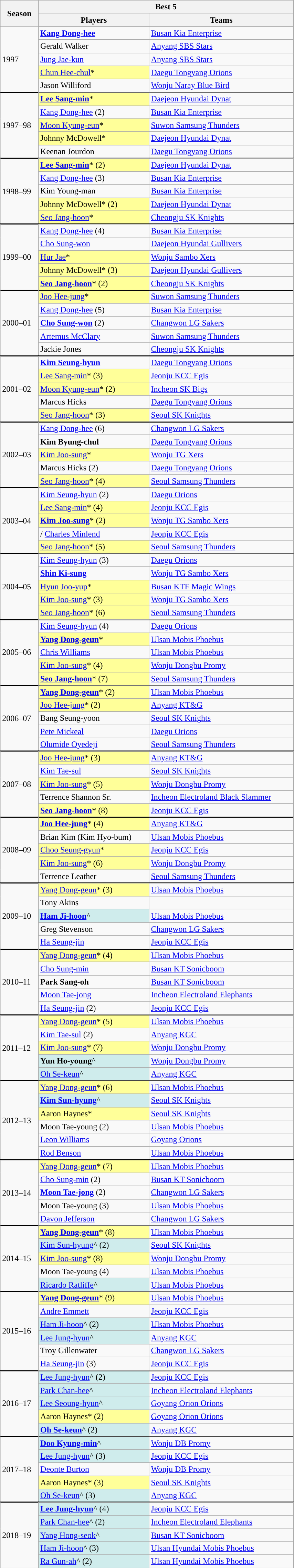<table class="wikitable sortable" style="width:45%">
<tr>
<th rowspan="2">Season</th>
<th colspan="2" class=unsortable>Best 5</th>
</tr>
<tr>
<th class=unsortable>Players</th>
<th class=unsortable>Teams</th>
</tr>
<tr>
<td rowspan="6">1997</td>
</tr>
<tr>
<td><strong><a href='#'>Kang Dong-hee</a></strong></td>
<td><a href='#'>Busan Kia Enterprise</a></td>
</tr>
<tr>
<td> Gerald Walker</td>
<td><a href='#'>Anyang SBS Stars</a></td>
</tr>
<tr>
<td><a href='#'>Jung Jae-kun</a></td>
<td><a href='#'>Anyang SBS Stars</a></td>
</tr>
<tr>
<td style="background-color:#FFFF99;"><a href='#'>Chun Hee-chul</a>*</td>
<td><a href='#'>Daegu Tongyang Orions</a></td>
</tr>
<tr>
<td> Jason Williford</td>
<td><a href='#'>Wonju Naray Blue Bird</a></td>
</tr>
<tr style="border-top:2px solid black">
<td rowspan="6">1997–98</td>
</tr>
<tr>
<td style="background-color:#FFFF99;"><strong><a href='#'>Lee Sang-min</a></strong>*</td>
<td><a href='#'>Daejeon Hyundai Dynat</a></td>
</tr>
<tr>
<td><a href='#'>Kang Dong-hee</a> (2)</td>
<td><a href='#'>Busan Kia Enterprise</a></td>
</tr>
<tr>
<td style="background-color:#FFFF99;"><a href='#'>Moon Kyung-eun</a>*</td>
<td><a href='#'>Suwon Samsung Thunders</a></td>
</tr>
<tr>
<td style="background-color:#FFFF99;"> Johnny McDowell*</td>
<td><a href='#'>Daejeon Hyundai Dynat</a></td>
</tr>
<tr>
<td> Keenan Jourdon</td>
<td><a href='#'>Daegu Tongyang Orions</a></td>
</tr>
<tr style="border-top:2px solid black">
<td rowspan="6">1998–99</td>
</tr>
<tr>
<td style="background-color:#FFFF99;"><strong><a href='#'>Lee Sang-min</a></strong>* (2)</td>
<td><a href='#'>Daejeon Hyundai Dynat</a></td>
</tr>
<tr>
<td><a href='#'>Kang Dong-hee</a> (3)</td>
<td><a href='#'>Busan Kia Enterprise</a></td>
</tr>
<tr>
<td>Kim Young-man</td>
<td><a href='#'>Busan Kia Enterprise</a></td>
</tr>
<tr>
<td style="background-color:#FFFF99;"> Johnny McDowell* (2)</td>
<td><a href='#'>Daejeon Hyundai Dynat</a></td>
</tr>
<tr>
<td style="background-color:#FFFF99;"><a href='#'>Seo Jang-hoon</a>*</td>
<td><a href='#'>Cheongju SK Knights</a></td>
</tr>
<tr style="border-top:2px solid black">
<td rowspan="6">1999–00</td>
</tr>
<tr>
<td><a href='#'>Kang Dong-hee</a> (4)</td>
<td><a href='#'>Busan Kia Enterprise</a></td>
</tr>
<tr>
<td><a href='#'>Cho Sung-won</a></td>
<td><a href='#'>Daejeon Hyundai Gullivers</a></td>
</tr>
<tr>
<td style="background-color:#FFFF99;"><a href='#'>Hur Jae</a>*</td>
<td><a href='#'>Wonju Sambo Xers</a></td>
</tr>
<tr>
<td style="background-color:#FFFF99;"> Johnny McDowell* (3)</td>
<td><a href='#'>Daejeon Hyundai Gullivers</a></td>
</tr>
<tr>
<td style="background-color:#FFFF99;"><strong><a href='#'>Seo Jang-hoon</a></strong>* (2)</td>
<td><a href='#'>Cheongju SK Knights</a></td>
</tr>
<tr style="border-top:2px solid black">
<td rowspan="6">2000–01</td>
</tr>
<tr>
<td style="background-color:#FFFF99;"><a href='#'>Joo Hee-jung</a>*</td>
<td><a href='#'>Suwon Samsung Thunders</a></td>
</tr>
<tr>
<td><a href='#'>Kang Dong-hee</a> (5)</td>
<td><a href='#'>Busan Kia Enterprise</a></td>
</tr>
<tr>
<td><strong><a href='#'>Cho Sung-won</a></strong> (2)</td>
<td><a href='#'>Changwon LG Sakers</a></td>
</tr>
<tr>
<td> <a href='#'>Artemus McClary</a></td>
<td><a href='#'>Suwon Samsung Thunders</a></td>
</tr>
<tr>
<td> Jackie Jones</td>
<td><a href='#'>Cheongju SK Knights</a></td>
</tr>
<tr style="border-top:2px solid black">
<td rowspan="6">2001–02</td>
</tr>
<tr>
<td><strong><a href='#'>Kim Seung-hyun</a></strong></td>
<td><a href='#'>Daegu Tongyang Orions</a></td>
</tr>
<tr>
<td style="background-color:#FFFF99;"><a href='#'>Lee Sang-min</a>* (3)</td>
<td><a href='#'>Jeonju KCC Egis</a></td>
</tr>
<tr>
<td style="background-color:#FFFF99;"><a href='#'>Moon Kyung-eun</a>* (2)</td>
<td><a href='#'>Incheon SK Bigs</a></td>
</tr>
<tr>
<td> Marcus Hicks</td>
<td><a href='#'>Daegu Tongyang Orions</a></td>
</tr>
<tr>
<td style="background-color:#FFFF99;"><a href='#'>Seo Jang-hoon</a>* (3)</td>
<td><a href='#'>Seoul SK Knights</a></td>
</tr>
<tr style="border-top:2px solid black">
<td rowspan="6">2002–03</td>
</tr>
<tr>
<td><a href='#'>Kang Dong-hee</a> (6)</td>
<td><a href='#'>Changwon LG Sakers</a></td>
</tr>
<tr>
<td><strong>Kim Byung-chul</strong></td>
<td><a href='#'>Daegu Tongyang Orions</a></td>
</tr>
<tr>
<td style="background-color:#FFFF99;"><a href='#'>Kim Joo-sung</a>*</td>
<td><a href='#'>Wonju TG Xers</a></td>
</tr>
<tr>
<td> Marcus Hicks (2)</td>
<td><a href='#'>Daegu Tongyang Orions</a></td>
</tr>
<tr>
<td style="background-color:#FFFF99;"><a href='#'>Seo Jang-hoon</a>* (4)</td>
<td><a href='#'>Seoul Samsung Thunders</a></td>
</tr>
<tr style="border-top:2px solid black">
<td rowspan="6">2003–04</td>
</tr>
<tr>
<td><a href='#'>Kim Seung-hyun</a> (2)</td>
<td><a href='#'>Daegu Orions</a></td>
</tr>
<tr>
<td style="background-color:#FFFF99;"><a href='#'>Lee Sang-min</a>* (4)</td>
<td><a href='#'>Jeonju KCC Egis</a></td>
</tr>
<tr>
<td style="background-color:#FFFF99;"><strong><a href='#'>Kim Joo-sung</a></strong>* (2)</td>
<td><a href='#'>Wonju TG Sambo Xers</a></td>
</tr>
<tr>
<td>/ <a href='#'>Charles Minlend</a></td>
<td><a href='#'>Jeonju KCC Egis</a></td>
</tr>
<tr>
<td style="background-color:#FFFF99;"><a href='#'>Seo Jang-hoon</a>* (5)</td>
<td><a href='#'>Seoul Samsung Thunders</a></td>
</tr>
<tr style="border-top:2px solid black">
<td rowspan="6">2004–05</td>
</tr>
<tr>
<td><a href='#'>Kim Seung-hyun</a> (3)</td>
<td><a href='#'>Daegu Orions</a></td>
</tr>
<tr>
<td><strong><a href='#'>Shin Ki-sung</a></strong></td>
<td><a href='#'>Wonju TG Sambo Xers</a></td>
</tr>
<tr>
<td style="background-color:#FFFF99;"><a href='#'>Hyun Joo-yup</a>*</td>
<td><a href='#'>Busan KTF Magic Wings</a></td>
</tr>
<tr>
<td style="background-color:#FFFF99;"><a href='#'>Kim Joo-sung</a>* (3)</td>
<td><a href='#'>Wonju TG Sambo Xers</a></td>
</tr>
<tr>
<td style="background-color:#FFFF99;"><a href='#'>Seo Jang-hoon</a>* (6)</td>
<td><a href='#'>Seoul Samsung Thunders</a></td>
</tr>
<tr style="border-top:2px solid black">
<td rowspan="6">2005–06</td>
</tr>
<tr>
<td><a href='#'>Kim Seung-hyun</a> (4)</td>
<td><a href='#'>Daegu Orions</a></td>
</tr>
<tr>
<td style="background-color:#FFFF99;"><strong><a href='#'>Yang Dong-geun</a></strong>*</td>
<td><a href='#'>Ulsan Mobis Phoebus</a></td>
</tr>
<tr>
<td> <a href='#'>Chris Williams</a></td>
<td><a href='#'>Ulsan Mobis Phoebus</a></td>
</tr>
<tr>
<td style="background-color:#FFFF99;"><a href='#'>Kim Joo-sung</a>* (4)</td>
<td><a href='#'>Wonju Dongbu Promy</a></td>
</tr>
<tr>
<td style="background-color:#FFFF99;"><strong><a href='#'>Seo Jang-hoon</a></strong>* (7)</td>
<td><a href='#'>Seoul Samsung Thunders</a></td>
</tr>
<tr style="border-top:2px solid black">
<td rowspan="6">2006–07</td>
</tr>
<tr>
<td style="background-color:#FFFF99;"><strong><a href='#'>Yang Dong-geun</a></strong>* (2)</td>
<td><a href='#'>Ulsan Mobis Phoebus</a></td>
</tr>
<tr>
<td style="background-color:#FFFF99;"><a href='#'>Joo Hee-jung</a>* (2)</td>
<td><a href='#'>Anyang KT&G</a></td>
</tr>
<tr>
<td>Bang Seung-yoon</td>
<td><a href='#'>Seoul SK Knights</a></td>
</tr>
<tr>
<td> <a href='#'>Pete Mickeal</a></td>
<td><a href='#'>Daegu Orions</a></td>
</tr>
<tr>
<td> <a href='#'>Olumide Oyedeji</a></td>
<td><a href='#'>Seoul Samsung Thunders</a></td>
</tr>
<tr style="border-top:2px solid black">
<td rowspan="6">2007–08</td>
</tr>
<tr>
<td style="background-color:#FFFF99;"><a href='#'>Joo Hee-jung</a>* (3)</td>
<td><a href='#'>Anyang KT&G</a></td>
</tr>
<tr>
<td><a href='#'>Kim Tae-sul</a></td>
<td><a href='#'>Seoul SK Knights</a></td>
</tr>
<tr>
<td style="background-color:#FFFF99;"><a href='#'>Kim Joo-sung</a>* (5)</td>
<td><a href='#'>Wonju Dongbu Promy</a></td>
</tr>
<tr>
<td>Terrence Shannon Sr.</td>
<td><a href='#'>Incheon Electroland Black Slammer</a></td>
</tr>
<tr>
<td style="background-color:#FFFF99;"><strong><a href='#'>Seo Jang-hoon</a></strong>* (8)</td>
<td><a href='#'>Jeonju KCC Egis</a></td>
</tr>
<tr style="border-top:2px solid black">
<td rowspan="6">2008–09</td>
</tr>
<tr>
<td style="background-color:#FFFF99;"><strong><a href='#'>Joo Hee-jung</a></strong>* (4)</td>
<td><a href='#'>Anyang KT&G</a></td>
</tr>
<tr>
<td> Brian Kim (Kim Hyo-bum)</td>
<td><a href='#'>Ulsan Mobis Phoebus</a></td>
</tr>
<tr>
<td style="background-color:#FFFF99;"><a href='#'>Choo Seung-gyun</a>*</td>
<td><a href='#'>Jeonju KCC Egis</a></td>
</tr>
<tr>
<td style="background-color:#FFFF99;"><a href='#'>Kim Joo-sung</a>* (6)</td>
<td><a href='#'>Wonju Dongbu Promy</a></td>
</tr>
<tr>
<td> Terrence Leather</td>
<td><a href='#'>Seoul Samsung Thunders</a></td>
</tr>
<tr style="border-top:2px solid black">
<td rowspan="6">2009–10</td>
</tr>
<tr>
<td style="background-color:#FFFF99;"><a href='#'>Yang Dong-geun</a>* (3)</td>
<td><a href='#'>Ulsan Mobis Phoebus</a></td>
</tr>
<tr>
<td> Tony Akins</td>
</tr>
<tr>
<td style="background-color:#CFECEC;"><strong><a href='#'>Ham Ji-hoon</a></strong>^</td>
<td><a href='#'>Ulsan Mobis Phoebus</a></td>
</tr>
<tr>
<td> Greg Stevenson</td>
<td><a href='#'>Changwon LG Sakers</a></td>
</tr>
<tr>
<td><a href='#'>Ha Seung-jin</a></td>
<td><a href='#'>Jeonju KCC Egis</a></td>
</tr>
<tr style="border-top:2px solid black">
<td rowspan="6">2010–11</td>
</tr>
<tr>
<td style="background-color:#FFFF99;"><a href='#'>Yang Dong-geun</a>* (4)</td>
<td><a href='#'>Ulsan Mobis Phoebus</a></td>
</tr>
<tr>
<td><a href='#'>Cho Sung-min</a></td>
<td><a href='#'>Busan KT Sonicboom</a></td>
</tr>
<tr>
<td><strong>Park Sang-oh</strong></td>
<td><a href='#'>Busan KT Sonicboom</a></td>
</tr>
<tr>
<td><a href='#'>Moon Tae-jong</a></td>
<td><a href='#'>Incheon Electroland Elephants</a></td>
</tr>
<tr>
<td><a href='#'>Ha Seung-jin</a> (2)</td>
<td><a href='#'>Jeonju KCC Egis</a></td>
</tr>
<tr style="border-top:2px solid black">
<td rowspan="6">2011–12</td>
</tr>
<tr>
<td style="background-color:#FFFF99;"><a href='#'>Yang Dong-geun</a>* (5)</td>
<td><a href='#'>Ulsan Mobis Phoebus</a></td>
</tr>
<tr>
<td><a href='#'>Kim Tae-sul</a> (2)</td>
<td><a href='#'>Anyang KGC</a></td>
</tr>
<tr>
<td style="background-color:#FFFF99;"><a href='#'>Kim Joo-sung</a>* (7)</td>
<td><a href='#'>Wonju Dongbu Promy</a></td>
</tr>
<tr>
<td style="background-color:#CFECEC;"><strong>Yun Ho-young</strong>^</td>
<td><a href='#'>Wonju Dongbu Promy</a></td>
</tr>
<tr>
<td style="background-color:#CFECEC;"><a href='#'>Oh Se-keun</a>^</td>
<td><a href='#'>Anyang KGC</a></td>
</tr>
<tr style="border-top:2px solid black">
<td rowspan="7">2012–13</td>
</tr>
<tr>
<td style="background-color:#FFFF99;"><a href='#'>Yang Dong-geun</a>* (6)</td>
<td><a href='#'>Ulsan Mobis Phoebus</a></td>
</tr>
<tr>
<td style="background-color:#CFECEC;"><strong><a href='#'>Kim Sun-hyung</a></strong>^</td>
<td><a href='#'>Seoul SK Knights</a></td>
</tr>
<tr>
<td style="background-color:#FFFF99;"> Aaron Haynes*</td>
<td><a href='#'>Seoul SK Knights</a></td>
</tr>
<tr>
<td>Moon Tae-young (2)</td>
<td><a href='#'>Ulsan Mobis Phoebus</a></td>
</tr>
<tr>
<td> <a href='#'>Leon Williams</a></td>
<td><a href='#'>Goyang Orions</a></td>
</tr>
<tr>
<td> <a href='#'>Rod Benson</a></td>
<td><a href='#'>Ulsan Mobis Phoebus</a></td>
</tr>
<tr style="border-top:2px solid black">
<td rowspan="6">2013–14</td>
</tr>
<tr>
<td style="background-color:#FFFF99;"><a href='#'>Yang Dong-geun</a>* (7)</td>
<td><a href='#'>Ulsan Mobis Phoebus</a></td>
</tr>
<tr>
<td><a href='#'>Cho Sung-min</a> (2)</td>
<td><a href='#'>Busan KT Sonicboom</a></td>
</tr>
<tr>
<td><strong><a href='#'>Moon Tae-jong</a></strong> (2)</td>
<td><a href='#'>Changwon LG Sakers</a></td>
</tr>
<tr>
<td>Moon Tae-young (3)</td>
<td><a href='#'>Ulsan Mobis Phoebus</a></td>
</tr>
<tr>
<td><a href='#'>Davon Jefferson</a></td>
<td><a href='#'>Changwon LG Sakers</a></td>
</tr>
<tr style="border-top:2px solid black">
<td rowspan="6">2014–15</td>
</tr>
<tr>
<td style="background-color:#FFFF99;"><strong><a href='#'>Yang Dong-geun</a></strong>* (8)</td>
<td><a href='#'>Ulsan Mobis Phoebus</a></td>
</tr>
<tr>
<td style="background-color:#CFECEC;"><a href='#'>Kim Sun-hyung</a>^ (2)</td>
<td><a href='#'>Seoul SK Knights</a></td>
</tr>
<tr>
<td style="background-color:#FFFF99;"><a href='#'>Kim Joo-sung</a>* (8)</td>
<td><a href='#'>Wonju Dongbu Promy</a></td>
</tr>
<tr>
<td>Moon Tae-young (4)</td>
<td><a href='#'>Ulsan Mobis Phoebus</a></td>
</tr>
<tr>
<td style="background-color:#CFECEC;"> <a href='#'>Ricardo Ratliffe</a>^</td>
<td><a href='#'>Ulsan Mobis Phoebus</a></td>
</tr>
<tr style="border-top:2px solid black">
<td rowspan="7">2015–16</td>
</tr>
<tr>
<td style="background-color:#FFFF99;"><strong><a href='#'>Yang Dong-geun</a></strong>* (9)</td>
<td><a href='#'>Ulsan Mobis Phoebus</a></td>
</tr>
<tr>
<td> <a href='#'>Andre Emmett</a></td>
<td><a href='#'>Jeonju KCC Egis</a></td>
</tr>
<tr>
<td style="background-color:#CFECEC;"><a href='#'>Ham Ji-hoon</a>^ (2)</td>
<td><a href='#'>Ulsan Mobis Phoebus</a></td>
</tr>
<tr>
<td style="background-color:#CFECEC;"><a href='#'>Lee Jung-hyun</a>^</td>
<td><a href='#'>Anyang KGC</a></td>
</tr>
<tr>
<td> Troy Gillenwater</td>
<td><a href='#'>Changwon LG Sakers</a></td>
</tr>
<tr>
<td><a href='#'>Ha Seung-jin</a> (3)</td>
<td><a href='#'>Jeonju KCC Egis</a></td>
</tr>
<tr style="border-top:2px solid black">
<td rowspan="6">2016–17</td>
</tr>
<tr>
<td style="background-color:#CFECEC;"><a href='#'>Lee Jung-hyun</a>^ (2)</td>
<td><a href='#'>Jeonju KCC Egis</a></td>
</tr>
<tr>
<td style="background-color:#CFECEC;"><a href='#'>Park Chan-hee</a>^</td>
<td><a href='#'>Incheon Electroland Elephants</a></td>
</tr>
<tr>
<td style="background-color:#CFECEC;"><a href='#'>Lee Seoung-hyun</a>^</td>
<td><a href='#'>Goyang Orion Orions</a></td>
</tr>
<tr>
<td style="background-color:#FFFF99;"> Aaron Haynes* (2)</td>
<td><a href='#'>Goyang Orion Orions</a></td>
</tr>
<tr>
<td style="background-color:#CFECEC;"><strong><a href='#'>Oh Se-keun</a></strong>^ (2)</td>
<td><a href='#'>Anyang KGC</a></td>
</tr>
<tr style="border-top:2px solid black">
<td rowspan="6">2017–18</td>
</tr>
<tr>
<td style="background-color:#CFECEC;"><strong><a href='#'>Doo Kyung-min</a></strong>^</td>
<td><a href='#'>Wonju DB Promy</a></td>
</tr>
<tr>
<td style="background-color:#CFECEC;"><a href='#'>Lee Jung-hyun</a>^ (3)</td>
<td><a href='#'>Jeonju KCC Egis</a></td>
</tr>
<tr>
<td> <a href='#'>Deonte Burton</a></td>
<td><a href='#'>Wonju DB Promy</a></td>
</tr>
<tr>
<td style="background-color:#FFFF99;"> Aaron Haynes* (3)</td>
<td><a href='#'>Seoul SK Knights</a></td>
</tr>
<tr>
<td style="background-color:#CFECEC;"><a href='#'>Oh Se-keun</a>^ (3)</td>
<td><a href='#'>Anyang KGC</a></td>
</tr>
<tr style="border-top:2px solid black">
<td rowspan="6">2018–19</td>
</tr>
<tr>
<td style="background-color:#CFECEC;"><strong><a href='#'>Lee Jung-hyun</a></strong>^ (4)</td>
<td><a href='#'>Jeonju KCC Egis</a></td>
</tr>
<tr>
<td style="background-color:#CFECEC;"><a href='#'>Park Chan-hee</a>^ (2)</td>
<td><a href='#'>Incheon Electroland Elephants</a></td>
</tr>
<tr>
<td style="background-color:#CFECEC;"><a href='#'>Yang Hong-seok</a>^</td>
<td><a href='#'>Busan KT Sonicboom</a></td>
</tr>
<tr>
<td style="background-color:#CFECEC;"><a href='#'>Ham Ji-hoon</a>^ (3)</td>
<td><a href='#'>Ulsan Hyundai Mobis Phoebus</a></td>
</tr>
<tr>
<td style="background-color:#CFECEC;"><a href='#'>Ra Gun-ah</a>^ (2)</td>
<td><a href='#'>Ulsan Hyundai Mobis Phoebus</a></td>
</tr>
</table>
